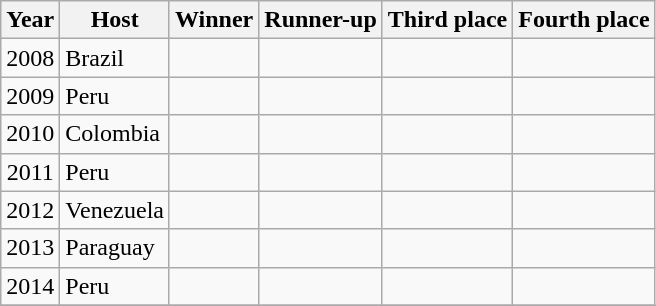<table class=wikitable>
<tr>
<th>Year</th>
<th>Host</th>
<th>Winner</th>
<th>Runner-up</th>
<th>Third place</th>
<th>Fourth place</th>
</tr>
<tr>
<td align=center>2008</td>
<td> Brazil</td>
<td></td>
<td></td>
<td></td>
<td></td>
</tr>
<tr>
<td align=center>2009</td>
<td> Peru</td>
<td></td>
<td></td>
<td></td>
<td></td>
</tr>
<tr>
<td align=center>2010</td>
<td> Colombia</td>
<td></td>
<td></td>
<td></td>
<td></td>
</tr>
<tr>
<td align=center>2011</td>
<td> Peru</td>
<td></td>
<td></td>
<td></td>
<td></td>
</tr>
<tr>
<td align=center>2012</td>
<td> Venezuela</td>
<td></td>
<td></td>
<td></td>
<td></td>
</tr>
<tr>
<td align=center>2013</td>
<td> Paraguay</td>
<td></td>
<td></td>
<td></td>
<td></td>
</tr>
<tr>
<td align=center>2014</td>
<td> Peru</td>
<td></td>
<td></td>
<td></td>
<td></td>
</tr>
<tr>
</tr>
</table>
